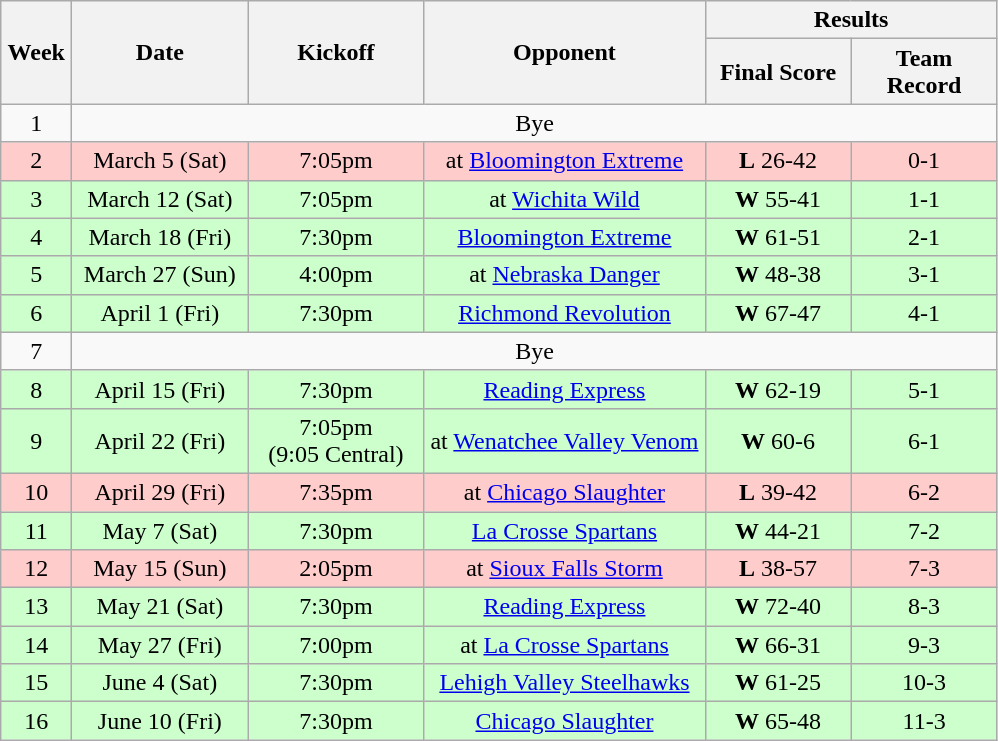<table class="wikitable">
<tr>
<th rowspan="2" width="40">Week</th>
<th rowspan="2" width="110">Date</th>
<th rowspan="2" width="110">Kickoff</th>
<th rowspan="2" width="180">Opponent</th>
<th colspan="2" width="180">Results</th>
</tr>
<tr>
<th width="90">Final Score</th>
<th width="90">Team Record</th>
</tr>
<tr>
<td align="center">1</td>
<td colSpan=5 align="center">Bye</td>
</tr>
<tr align="center" bgcolor="#FFCCCC">
<td align="center">2</td>
<td align="center">March 5 (Sat)</td>
<td align="center">7:05pm</td>
<td align="center">at <a href='#'>Bloomington Extreme</a></td>
<td align="center"><strong>L</strong> 26-42</td>
<td align="center">0-1</td>
</tr>
<tr align="center" bgcolor="#CCFFCC">
<td align="center">3</td>
<td align="center">March 12 (Sat)</td>
<td align="center">7:05pm</td>
<td align="center">at <a href='#'>Wichita Wild</a></td>
<td align="center"><strong>W</strong> 55-41</td>
<td align="center">1-1</td>
</tr>
<tr align="center" bgcolor="#CCFFCC">
<td align="center">4</td>
<td align="center">March 18 (Fri)</td>
<td align="center">7:30pm</td>
<td align="center"><a href='#'>Bloomington Extreme</a></td>
<td align="center"><strong>W</strong> 61-51</td>
<td align="center">2-1</td>
</tr>
<tr align="center" bgcolor="#CCFFCC">
<td align="center">5</td>
<td align="center">March 27 (Sun)</td>
<td align="center">4:00pm</td>
<td align="center">at <a href='#'>Nebraska Danger</a></td>
<td align="center"><strong>W</strong> 48-38</td>
<td align="center">3-1</td>
</tr>
<tr align="center" bgcolor="#CCFFCC">
<td align="center">6</td>
<td align="center">April 1 (Fri)</td>
<td align="center">7:30pm</td>
<td align="center"><a href='#'>Richmond Revolution</a></td>
<td align="center"><strong>W</strong> 67-47</td>
<td align="center">4-1</td>
</tr>
<tr>
<td align="center">7</td>
<td colSpan=5 align="center">Bye</td>
</tr>
<tr align="center" bgcolor="#CCFFCC">
<td align="center">8</td>
<td align="center">April 15 (Fri)</td>
<td align="center">7:30pm</td>
<td align="center"><a href='#'>Reading Express</a></td>
<td align="center"><strong>W</strong> 62-19</td>
<td align="center">5-1</td>
</tr>
<tr align="center" bgcolor="#CCFFCC">
<td align="center">9</td>
<td align="center">April 22 (Fri)</td>
<td align="center">7:05pm<br>(9:05 Central)</td>
<td align="center">at <a href='#'>Wenatchee Valley Venom</a></td>
<td align="center"><strong>W</strong> 60-6</td>
<td align="center">6-1</td>
</tr>
<tr align="center" bgcolor="#FFCCCC">
<td align="center">10</td>
<td align="center">April 29 (Fri)</td>
<td align="center">7:35pm</td>
<td align="center">at <a href='#'>Chicago Slaughter</a></td>
<td align="center"><strong>L</strong> 39-42</td>
<td align="center">6-2</td>
</tr>
<tr align="center" bgcolor="#CCFFCC">
<td align="center">11</td>
<td align="center">May 7 (Sat)</td>
<td align="center">7:30pm</td>
<td align="center"><a href='#'>La Crosse Spartans</a></td>
<td align="center"><strong>W</strong> 44-21</td>
<td align="center">7-2</td>
</tr>
<tr align="center" bgcolor="#FFCCCC">
<td align="center">12</td>
<td align="center">May 15 (Sun)</td>
<td align="center">2:05pm</td>
<td align="center">at <a href='#'>Sioux Falls Storm</a></td>
<td align="center"><strong>L</strong> 38-57</td>
<td align="center">7-3</td>
</tr>
<tr align="center" bgcolor="#CCFFCC">
<td align="center">13</td>
<td align="center">May 21 (Sat)</td>
<td align="center">7:30pm</td>
<td align="center"><a href='#'>Reading Express</a></td>
<td align="center"><strong>W</strong> 72-40</td>
<td align="center">8-3</td>
</tr>
<tr align="center" bgcolor="#CCFFCC">
<td align="center">14</td>
<td align="center">May 27 (Fri)</td>
<td align="center">7:00pm</td>
<td align="center">at <a href='#'>La Crosse Spartans</a></td>
<td align="center"><strong>W</strong> 66-31</td>
<td align="center">9-3</td>
</tr>
<tr align="center" bgcolor="#CCFFCC">
<td align="center">15</td>
<td align="center">June 4 (Sat)</td>
<td align="center">7:30pm</td>
<td align="center"><a href='#'>Lehigh Valley Steelhawks</a></td>
<td align="center"><strong>W</strong> 61-25</td>
<td align="center">10-3</td>
</tr>
<tr align="center" bgcolor="#CCFFCC">
<td align="center">16</td>
<td align="center">June 10 (Fri)</td>
<td align="center">7:30pm</td>
<td align="center"><a href='#'>Chicago Slaughter</a></td>
<td align="center"><strong>W</strong> 65-48</td>
<td align="center">11-3</td>
</tr>
</table>
